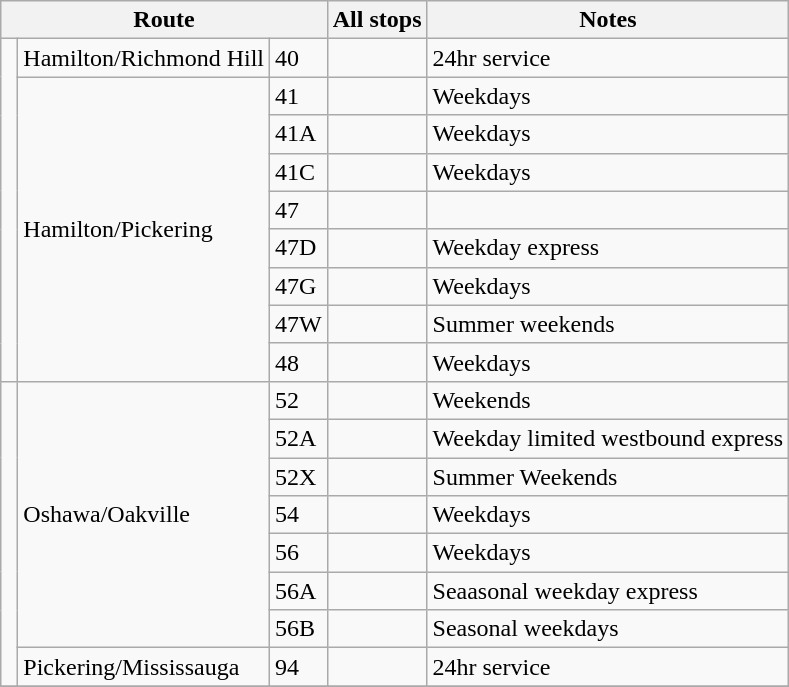<table class="wikitable">
<tr>
<th colspan=3>Route</th>
<th>All stops</th>
<th>Notes</th>
</tr>
<tr>
<td rowspan=9 bgcolor=> </td>
<td rowspan=1>Hamilton/Richmond Hill</td>
<td>40</td>
<td></td>
<td>24hr service</td>
</tr>
<tr>
<td rowspan=8>Hamilton/Pickering</td>
<td>41</td>
<td></td>
<td>Weekdays</td>
</tr>
<tr>
<td>41A</td>
<td></td>
<td>Weekdays</td>
</tr>
<tr>
<td>41C</td>
<td></td>
<td>Weekdays</td>
</tr>
<tr>
<td>47</td>
<td></td>
<td></td>
</tr>
<tr>
<td>47D</td>
<td></td>
<td>Weekday express</td>
</tr>
<tr>
<td>47G</td>
<td></td>
<td>Weekdays</td>
</tr>
<tr>
<td>47W</td>
<td></td>
<td>Summer weekends</td>
</tr>
<tr>
<td>48</td>
<td></td>
<td>Weekdays</td>
</tr>
<tr>
<td rowspan=8 bgcolor=> </td>
<td rowspan=7>Oshawa/Oakville</td>
<td>52</td>
<td></td>
<td>Weekends</td>
</tr>
<tr>
<td>52A</td>
<td></td>
<td>Weekday limited westbound express</td>
</tr>
<tr>
<td>52X</td>
<td></td>
<td>Summer Weekends</td>
</tr>
<tr>
<td>54</td>
<td></td>
<td>Weekdays</td>
</tr>
<tr>
<td>56</td>
<td></td>
<td>Weekdays</td>
</tr>
<tr>
<td>56A</td>
<td></td>
<td>Seaasonal weekday express</td>
</tr>
<tr>
<td>56B</td>
<td></td>
<td>Seasonal weekdays</td>
</tr>
<tr>
<td rowspan=1>Pickering/Mississauga</td>
<td>94</td>
<td></td>
<td>24hr service</td>
</tr>
<tr>
</tr>
</table>
